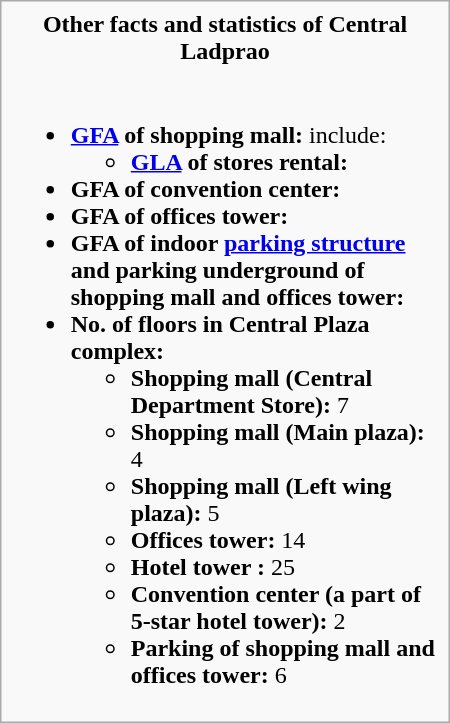<table class="infobox" style="width:300px">
<tr>
<th>Other facts and statistics of Central Ladprao </th>
</tr>
<tr>
<td><br><ul><li><strong><a href='#'>GFA</a> of shopping mall:</strong>  include:<ul><li><strong><a href='#'>GLA</a> of stores rental:</strong> </li></ul></li><li><strong>GFA of convention center:</strong> </li><li><strong>GFA of offices tower:</strong> </li><li><strong>GFA of indoor <a href='#'>parking structure</a> and parking underground of shopping mall and offices tower:</strong> </li><li><strong>No. of floors in Central Plaza complex:</strong><ul><li><strong>Shopping mall (Central Department Store):</strong> 7</li><li><strong>Shopping mall (Main plaza):</strong> 4</li><li><strong>Shopping mall (Left wing plaza):</strong> 5</li><li><strong>Offices tower:</strong> 14</li><li><strong>Hotel tower :</strong> 25</li><li><strong>Convention center (a part of 5-star hotel tower):</strong> 2</li><li><strong>Parking of shopping mall and offices tower:</strong> 6</li></ul></li></ul></td>
</tr>
</table>
